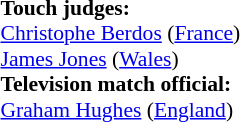<table width=100% style="font-size: 90%">
<tr>
<td><br><strong>Touch judges:</strong>
<br><a href='#'>Christophe Berdos</a> (<a href='#'>France</a>)
<br><a href='#'>James Jones</a> (<a href='#'>Wales</a>)
<br><strong>Television match official:</strong>
<br><a href='#'>Graham Hughes</a> (<a href='#'>England</a>)</td>
</tr>
</table>
